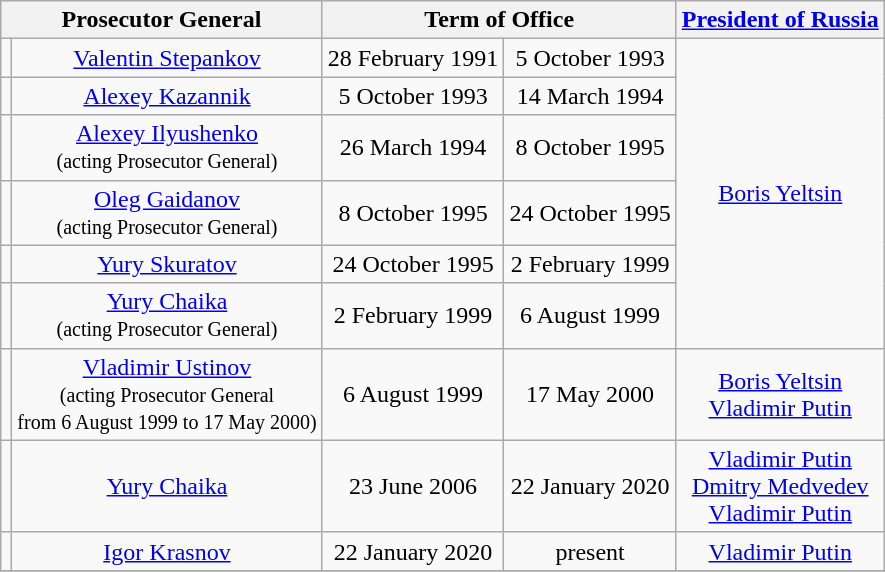<table class="wikitable" style="text-align:center;">
<tr>
<th colspan=2>Prosecutor General</th>
<th colspan=2>Term of Office</th>
<th><a href='#'>President of Russia</a></th>
</tr>
<tr>
<td></td>
<td><a href='#'>Valentin Stepankov</a></td>
<td>28 February 1991</td>
<td>5 October 1993</td>
<td rowspan=6><a href='#'>Boris Yeltsin</a></td>
</tr>
<tr>
<td></td>
<td><a href='#'>Alexey Kazannik</a></td>
<td>5 October 1993</td>
<td>14 March 1994</td>
</tr>
<tr>
<td></td>
<td><a href='#'>Alexey Ilyushenko</a><br><small>(acting Prosecutor General)</small></td>
<td>26 March 1994</td>
<td>8 October 1995</td>
</tr>
<tr>
<td></td>
<td><a href='#'>Oleg Gaidanov</a><br><small>(acting Prosecutor General)</small></td>
<td>8 October 1995</td>
<td>24 October 1995</td>
</tr>
<tr>
<td></td>
<td><a href='#'>Yury Skuratov</a></td>
<td>24 October 1995</td>
<td>2 February 1999</td>
</tr>
<tr>
<td></td>
<td><a href='#'>Yury Chaika</a><br><small>(acting Prosecutor General)</small></td>
<td>2 February 1999</td>
<td>6 August 1999</td>
</tr>
<tr>
<td></td>
<td><a href='#'>Vladimir Ustinov</a><br><small>(acting Prosecutor General<br>from 6 August 1999 to 17 May 2000)</small></td>
<td>6 August 1999</td>
<td>17 May 2000</td>
<td><a href='#'>Boris Yeltsin</a><br><a href='#'>Vladimir Putin</a></td>
</tr>
<tr>
<td></td>
<td><a href='#'>Yury Chaika</a></td>
<td>23 June 2006</td>
<td>22 January 2020</td>
<td><a href='#'>Vladimir Putin</a><br><a href='#'>Dmitry Medvedev</a><br><a href='#'>Vladimir Putin</a></td>
</tr>
<tr>
<td></td>
<td><a href='#'>Igor Krasnov</a></td>
<td>22 January 2020</td>
<td>present</td>
<td><a href='#'>Vladimir Putin</a></td>
</tr>
<tr>
</tr>
</table>
